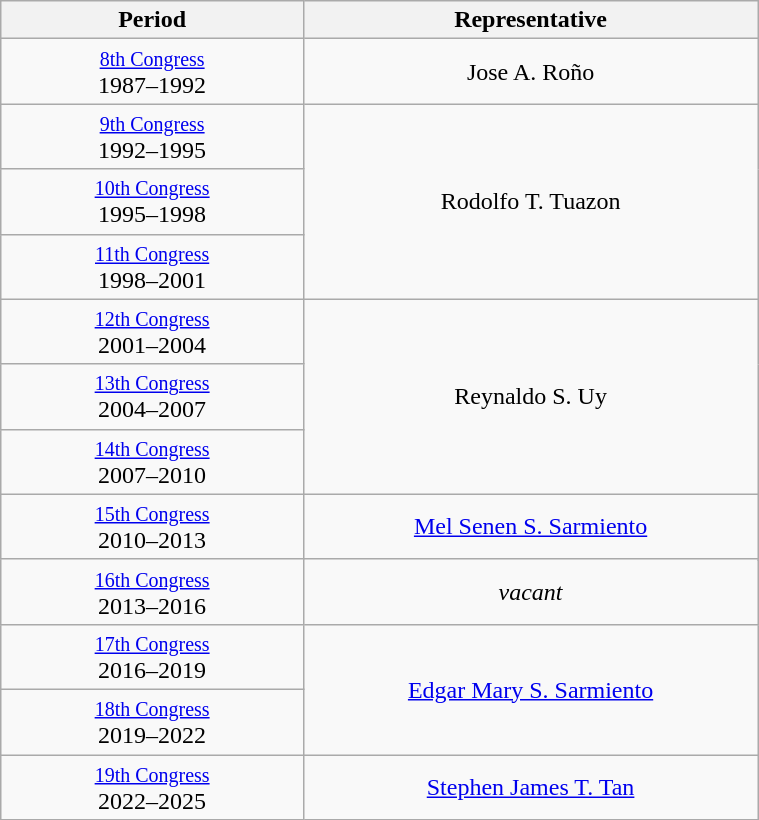<table class="wikitable" style="text-align:center; width:40%;">
<tr>
<th width="40%">Period</th>
<th>Representative</th>
</tr>
<tr>
<td><small><a href='#'>8th Congress</a></small><br>1987–1992</td>
<td>Jose A. Roño</td>
</tr>
<tr>
<td><small><a href='#'>9th Congress</a></small><br>1992–1995</td>
<td rowspan="3">Rodolfo T. Tuazon</td>
</tr>
<tr>
<td><small><a href='#'>10th Congress</a></small><br>1995–1998</td>
</tr>
<tr>
<td><small><a href='#'>11th Congress</a></small><br>1998–2001</td>
</tr>
<tr>
<td><small><a href='#'>12th Congress</a></small><br>2001–2004</td>
<td rowspan="3">Reynaldo S. Uy</td>
</tr>
<tr>
<td><small><a href='#'>13th Congress</a></small><br>2004–2007</td>
</tr>
<tr>
<td><small><a href='#'>14th Congress</a></small><br>2007–2010</td>
</tr>
<tr>
<td><small><a href='#'>15th Congress</a></small><br>2010–2013</td>
<td rowspan="2"><a href='#'>Mel Senen S. Sarmiento</a></td>
</tr>
<tr>
<td rowspan="2"><small><a href='#'>16th Congress</a></small><br>2013–2016</td>
</tr>
<tr>
<td><em>vacant</em></td>
</tr>
<tr>
<td><small><a href='#'>17th Congress</a></small><br>2016–2019</td>
<td rowspan="2"><a href='#'>Edgar Mary S. Sarmiento</a></td>
</tr>
<tr>
<td><small><a href='#'>18th Congress</a></small><br>2019–2022</td>
</tr>
<tr>
<td><small><a href='#'>19th Congress</a></small><br>2022–2025</td>
<td><a href='#'>Stephen James T. Tan</a></td>
</tr>
</table>
